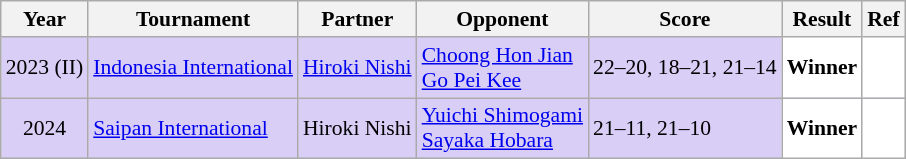<table class="sortable wikitable" style="font-size: 90%;">
<tr>
<th>Year</th>
<th>Tournament</th>
<th>Partner</th>
<th>Opponent</th>
<th>Score</th>
<th>Result</th>
<th>Ref</th>
</tr>
<tr style="background:#D8CEF6">
<td align="center">2023 (II)</td>
<td align="left"><a href='#'>Indonesia International</a></td>
<td align="left"> <a href='#'>Hiroki Nishi</a></td>
<td align="left"> <a href='#'>Choong Hon Jian</a><br> <a href='#'>Go Pei Kee</a></td>
<td align="left">22–20, 18–21, 21–14</td>
<td style="text-align:left; background:white"> <strong>Winner</strong></td>
<td style="text-align:center; background:white"></td>
</tr>
<tr style="background:#D8CEF6">
<td align="center">2024</td>
<td align="left"><a href='#'>Saipan International</a></td>
<td align="left"> Hiroki Nishi</td>
<td align="left"> <a href='#'>Yuichi Shimogami</a><br> <a href='#'>Sayaka Hobara</a></td>
<td align="left">21–11, 21–10</td>
<td style="text-align:left; background:white"> <strong>Winner</strong></td>
<td style="text-align:center; background:white"></td>
</tr>
</table>
